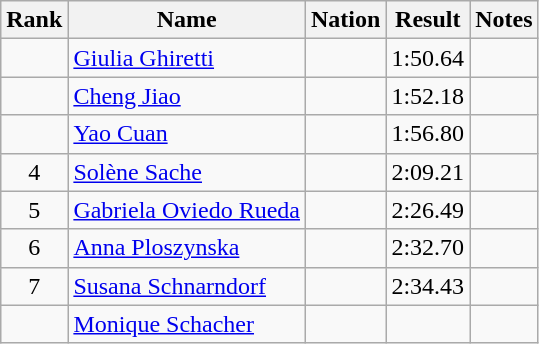<table class="wikitable sortable" style="text-align:center">
<tr>
<th>Rank</th>
<th>Name</th>
<th>Nation</th>
<th>Result</th>
<th>Notes</th>
</tr>
<tr>
<td></td>
<td align=left><a href='#'>Giulia Ghiretti</a></td>
<td align=left></td>
<td>1:50.64</td>
<td></td>
</tr>
<tr>
<td></td>
<td align=left><a href='#'>Cheng Jiao</a></td>
<td align=left></td>
<td>1:52.18</td>
<td></td>
</tr>
<tr>
<td></td>
<td align=left><a href='#'>Yao Cuan</a></td>
<td align=left></td>
<td>1:56.80</td>
<td></td>
</tr>
<tr>
<td>4</td>
<td align=left><a href='#'>Solène Sache</a></td>
<td align=left></td>
<td>2:09.21</td>
<td></td>
</tr>
<tr>
<td>5</td>
<td align=left><a href='#'>Gabriela Oviedo Rueda</a></td>
<td align=left></td>
<td>2:26.49</td>
<td></td>
</tr>
<tr>
<td>6</td>
<td align=left><a href='#'>Anna Ploszynska</a></td>
<td align=left></td>
<td>2:32.70</td>
<td></td>
</tr>
<tr>
<td>7</td>
<td align=left><a href='#'>Susana Schnarndorf</a></td>
<td align=left></td>
<td>2:34.43</td>
<td></td>
</tr>
<tr>
<td></td>
<td align=left><a href='#'>Monique Schacher</a></td>
<td align=left></td>
<td data-sort-value=9:99.99></td>
<td></td>
</tr>
</table>
